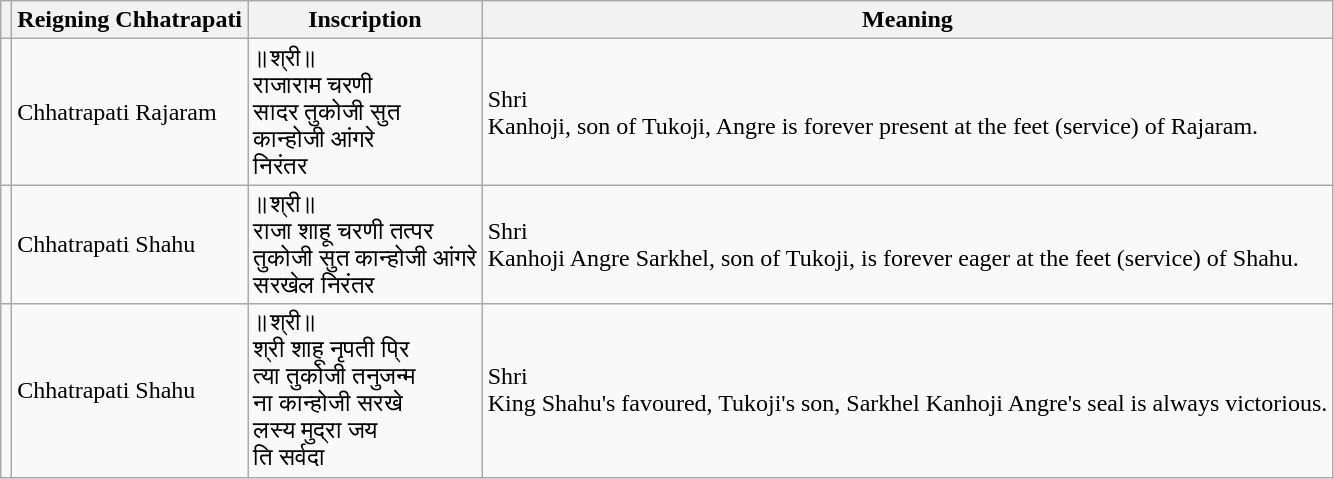<table class="wikitable">
<tr>
<th></th>
<th>Reigning Chhatrapati</th>
<th>Inscription</th>
<th>Meaning</th>
</tr>
<tr>
<td></td>
<td>Chhatrapati Rajaram</td>
<td>॥श्री॥<br>राजाराम चरणी<br>सादर तुकोजी सुत<br>कान्होजी आंगरे<br>निरंतर</td>
<td>Shri<br>Kanhoji, son of Tukoji, Angre is forever present at the feet (service) of Rajaram.</td>
</tr>
<tr>
<td></td>
<td>Chhatrapati Shahu</td>
<td>॥श्री॥<br>राजा शाहू चरणी तत्पर<br>तुकोजी सुत कान्होजी आंगरे<br>सरखेल निरंतर</td>
<td>Shri<br>Kanhoji Angre Sarkhel, son of Tukoji, is forever eager at the feet (service) of Shahu.</td>
</tr>
<tr>
<td></td>
<td>Chhatrapati Shahu</td>
<td>॥श्री॥<br>श्री शाहू नृपती प्रि<br>त्या तुकोजी तनुजन्म<br>ना कान्होजी  सरखे<br>लस्य मुद्रा जय<br>ति सर्वदा</td>
<td>Shri<br>King Shahu's favoured, Tukoji's son, Sarkhel Kanhoji Angre's seal is always victorious.</td>
</tr>
</table>
